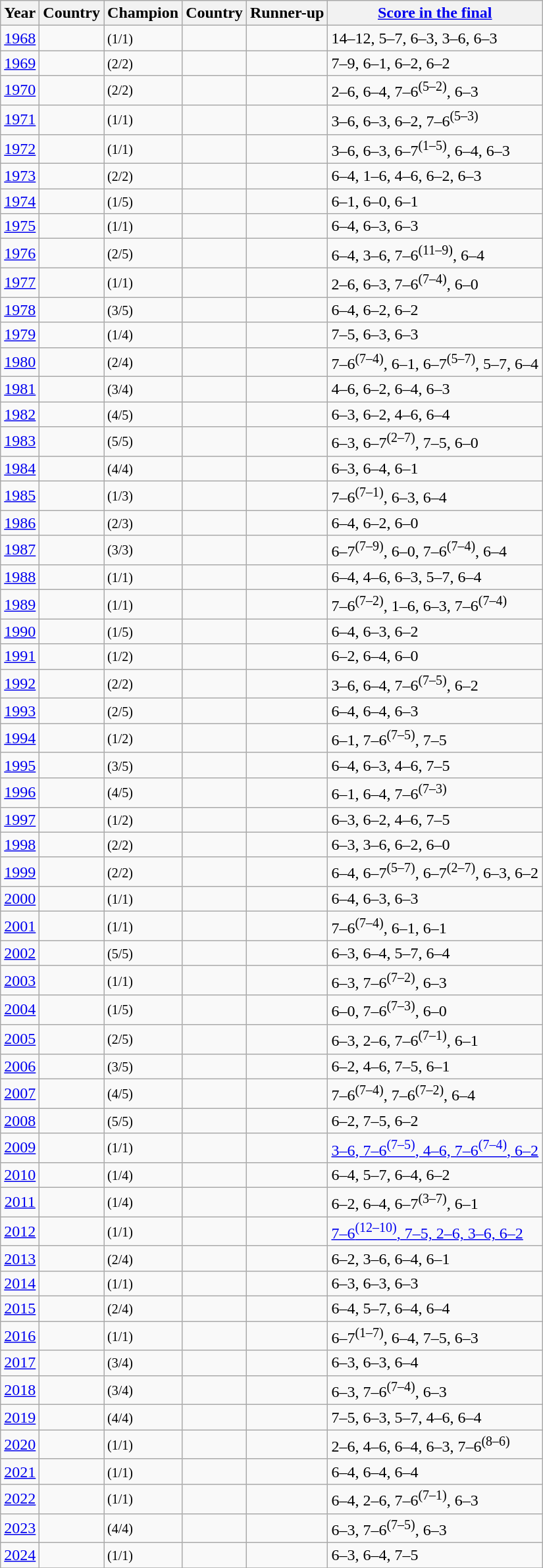<table class="sortable wikitable">
<tr>
<th>Year</th>
<th>Country</th>
<th>Champion</th>
<th>Country</th>
<th>Runner-up</th>
<th class="unsortable"><a href='#'>Score in the final</a></th>
</tr>
<tr>
<td align=center><a href='#'>1968</a></td>
<td></td>
<td> <small>(1/1)</small></td>
<td></td>
<td></td>
<td>14–12, 5–7, 6–3, 3–6, 6–3</td>
</tr>
<tr>
<td align=center><a href='#'>1969</a></td>
<td></td>
<td> <small>(2/2)</small></td>
<td></td>
<td></td>
<td>7–9, 6–1, 6–2, 6–2</td>
</tr>
<tr>
<td align=center><a href='#'>1970</a></td>
<td></td>
<td> <small>(2/2)</small></td>
<td></td>
<td></td>
<td>2–6, 6–4, 7–6<sup>(5–2)</sup>, 6–3</td>
</tr>
<tr>
<td align=center><a href='#'>1971</a></td>
<td></td>
<td> <small>(1/1)</small></td>
<td></td>
<td></td>
<td>3–6, 6–3, 6–2, 7–6<sup>(5–3)</sup></td>
</tr>
<tr>
<td align=center><a href='#'>1972</a></td>
<td></td>
<td> <small>(1/1)</small></td>
<td></td>
<td></td>
<td>3–6, 6–3, 6–7<sup>(1–5)</sup>, 6–4, 6–3</td>
</tr>
<tr>
<td align=center><a href='#'>1973</a></td>
<td></td>
<td> <small>(2/2)</small></td>
<td></td>
<td></td>
<td>6–4, 1–6, 4–6, 6–2, 6–3</td>
</tr>
<tr>
<td align=center><a href='#'>1974</a></td>
<td></td>
<td> <small>(1/5)</small></td>
<td></td>
<td></td>
<td>6–1, 6–0, 6–1</td>
</tr>
<tr>
<td align=center><a href='#'>1975</a></td>
<td></td>
<td> <small>(1/1)</small></td>
<td></td>
<td></td>
<td>6–4, 6–3, 6–3</td>
</tr>
<tr>
<td align=center><a href='#'>1976</a></td>
<td></td>
<td> <small>(2/5)</small></td>
<td></td>
<td></td>
<td>6–4, 3–6, 7–6<sup>(11–9)</sup>, 6–4</td>
</tr>
<tr>
<td align=center><a href='#'>1977</a></td>
<td></td>
<td> <small>(1/1)</small></td>
<td></td>
<td></td>
<td>2–6, 6–3, 7–6<sup>(7–4)</sup>, 6–0</td>
</tr>
<tr>
<td align=center><a href='#'>1978</a></td>
<td></td>
<td> <small>(3/5)</small></td>
<td></td>
<td></td>
<td>6–4, 6–2, 6–2</td>
</tr>
<tr>
<td align=center><a href='#'>1979</a></td>
<td></td>
<td> <small>(1/4)</small></td>
<td></td>
<td></td>
<td>7–5, 6–3, 6–3</td>
</tr>
<tr>
<td align=center><a href='#'>1980</a></td>
<td></td>
<td> <small>(2/4)</small></td>
<td></td>
<td></td>
<td>7–6<sup>(7–4)</sup>, 6–1, 6–7<sup>(5–7)</sup>, 5–7, 6–4</td>
</tr>
<tr>
<td align=center><a href='#'>1981</a></td>
<td></td>
<td> <small>(3/4)</small></td>
<td></td>
<td></td>
<td>4–6, 6–2, 6–4, 6–3</td>
</tr>
<tr>
<td align=center><a href='#'>1982</a></td>
<td></td>
<td> <small>(4/5)</small></td>
<td></td>
<td></td>
<td>6–3, 6–2, 4–6, 6–4</td>
</tr>
<tr>
<td align=center><a href='#'>1983</a></td>
<td></td>
<td> <small>(5/5)</small></td>
<td></td>
<td></td>
<td>6–3, 6–7<sup>(2–7)</sup>, 7–5, 6–0</td>
</tr>
<tr>
<td align=center><a href='#'>1984</a></td>
<td></td>
<td> <small>(4/4)</small></td>
<td></td>
<td></td>
<td>6–3, 6–4, 6–1</td>
</tr>
<tr>
<td align=center><a href='#'>1985</a></td>
<td></td>
<td> <small>(1/3)</small></td>
<td></td>
<td></td>
<td>7–6<sup>(7–1)</sup>, 6–3, 6–4</td>
</tr>
<tr>
<td align=center><a href='#'>1986</a></td>
<td></td>
<td> <small>(2/3)</small></td>
<td></td>
<td></td>
<td>6–4, 6–2, 6–0</td>
</tr>
<tr>
<td align=center><a href='#'>1987</a></td>
<td></td>
<td> <small>(3/3)</small></td>
<td></td>
<td></td>
<td>6–7<sup>(7–9)</sup>, 6–0, 7–6<sup>(7–4)</sup>, 6–4</td>
</tr>
<tr>
<td align=center><a href='#'>1988</a></td>
<td></td>
<td> <small>(1/1)</small></td>
<td></td>
<td></td>
<td>6–4, 4–6, 6–3, 5–7, 6–4</td>
</tr>
<tr>
<td align=center><a href='#'>1989</a></td>
<td></td>
<td> <small>(1/1)</small></td>
<td></td>
<td></td>
<td>7–6<sup>(7–2)</sup>, 1–6, 6–3, 7–6<sup>(7–4)</sup></td>
</tr>
<tr>
<td align=center><a href='#'>1990</a></td>
<td></td>
<td> <small>(1/5)</small></td>
<td></td>
<td></td>
<td>6–4, 6–3, 6–2</td>
</tr>
<tr>
<td align=center><a href='#'>1991</a></td>
<td></td>
<td> <small>(1/2)</small></td>
<td></td>
<td></td>
<td>6–2, 6–4, 6–0</td>
</tr>
<tr>
<td align=center><a href='#'>1992</a></td>
<td></td>
<td> <small>(2/2)</small></td>
<td></td>
<td></td>
<td>3–6, 6–4, 7–6<sup>(7–5)</sup>, 6–2</td>
</tr>
<tr>
<td align=center><a href='#'>1993</a></td>
<td></td>
<td> <small>(2/5)</small></td>
<td></td>
<td></td>
<td>6–4, 6–4, 6–3</td>
</tr>
<tr>
<td align=center><a href='#'>1994</a></td>
<td></td>
<td> <small>(1/2)</small></td>
<td></td>
<td></td>
<td>6–1, 7–6<sup>(7–5)</sup>, 7–5</td>
</tr>
<tr>
<td align=center><a href='#'>1995</a></td>
<td></td>
<td> <small>(3/5)</small></td>
<td></td>
<td></td>
<td>6–4, 6–3, 4–6, 7–5</td>
</tr>
<tr>
<td align=center><a href='#'>1996</a></td>
<td></td>
<td> <small>(4/5)</small></td>
<td></td>
<td></td>
<td>6–1, 6–4, 7–6<sup>(7–3)</sup></td>
</tr>
<tr>
<td align=center><a href='#'>1997</a></td>
<td></td>
<td> <small>(1/2)</small></td>
<td></td>
<td></td>
<td>6–3, 6–2, 4–6, 7–5</td>
</tr>
<tr>
<td align=center><a href='#'>1998</a></td>
<td></td>
<td> <small>(2/2)</small></td>
<td></td>
<td></td>
<td>6–3, 3–6, 6–2, 6–0</td>
</tr>
<tr>
<td align=center><a href='#'>1999</a></td>
<td></td>
<td> <small>(2/2)</small></td>
<td></td>
<td></td>
<td>6–4, 6–7<sup>(5–7)</sup>, 6–7<sup>(2–7)</sup>, 6–3, 6–2</td>
</tr>
<tr>
<td align=center><a href='#'>2000</a></td>
<td></td>
<td> <small>(1/1)</small></td>
<td></td>
<td></td>
<td>6–4, 6–3, 6–3</td>
</tr>
<tr>
<td align=center><a href='#'>2001</a></td>
<td></td>
<td> <small>(1/1)</small></td>
<td></td>
<td></td>
<td>7–6<sup>(7–4)</sup>, 6–1, 6–1</td>
</tr>
<tr>
<td align=center><a href='#'>2002</a></td>
<td></td>
<td> <small>(5/5)</small></td>
<td></td>
<td></td>
<td>6–3, 6–4, 5–7, 6–4</td>
</tr>
<tr>
<td align=center><a href='#'>2003</a></td>
<td></td>
<td> <small>(1/1)</small></td>
<td></td>
<td></td>
<td>6–3, 7–6<sup>(7–2)</sup>, 6–3</td>
</tr>
<tr>
<td align=center><a href='#'>2004</a></td>
<td></td>
<td> <small>(1/5)</small></td>
<td></td>
<td></td>
<td>6–0, 7–6<sup>(7–3)</sup>, 6–0</td>
</tr>
<tr>
<td align=center><a href='#'>2005</a></td>
<td></td>
<td> <small>(2/5)</small></td>
<td></td>
<td></td>
<td>6–3, 2–6, 7–6<sup>(7–1)</sup>, 6–1</td>
</tr>
<tr>
<td align=center><a href='#'>2006</a></td>
<td></td>
<td> <small>(3/5)</small></td>
<td></td>
<td></td>
<td>6–2, 4–6, 7–5, 6–1</td>
</tr>
<tr>
<td align=center><a href='#'>2007</a></td>
<td></td>
<td> <small>(4/5)</small></td>
<td></td>
<td></td>
<td>7–6<sup>(7–4)</sup>, 7–6<sup>(7–2)</sup>, 6–4</td>
</tr>
<tr>
<td align=center><a href='#'>2008</a></td>
<td></td>
<td> <small>(5/5)</small></td>
<td></td>
<td></td>
<td>6–2, 7–5, 6–2</td>
</tr>
<tr>
<td align=center><a href='#'>2009</a></td>
<td></td>
<td> <small>(1/1)</small></td>
<td></td>
<td></td>
<td><a href='#'>3–6, 7–6<sup>(7–5)</sup>, 4–6, 7–6<sup>(7–4)</sup>, 6–2</a></td>
</tr>
<tr>
<td align=center><a href='#'>2010</a></td>
<td></td>
<td> <small>(1/4)</small></td>
<td></td>
<td></td>
<td>6–4, 5–7, 6–4, 6–2</td>
</tr>
<tr>
<td align=center><a href='#'>2011</a></td>
<td></td>
<td> <small>(1/4)</small></td>
<td></td>
<td></td>
<td>6–2, 6–4, 6–7<sup>(3–7)</sup>, 6–1</td>
</tr>
<tr>
<td align=center><a href='#'>2012</a></td>
<td></td>
<td> <small>(1/1)</small></td>
<td></td>
<td></td>
<td><a href='#'>7–6<sup>(12–10)</sup>, 7–5, 2–6, 3–6, 6–2</a></td>
</tr>
<tr>
<td align=center><a href='#'>2013</a></td>
<td></td>
<td> <small>(2/4)</small></td>
<td></td>
<td></td>
<td>6–2, 3–6, 6–4, 6–1</td>
</tr>
<tr>
<td align=center><a href='#'>2014</a></td>
<td></td>
<td> <small>(1/1)</small></td>
<td></td>
<td></td>
<td>6–3, 6–3, 6–3</td>
</tr>
<tr>
<td align=center><a href='#'>2015</a></td>
<td></td>
<td> <small>(2/4)</small></td>
<td></td>
<td></td>
<td>6–4, 5–7, 6–4, 6–4</td>
</tr>
<tr>
<td align=center><a href='#'>2016</a></td>
<td></td>
<td> <small>(1/1)</small></td>
<td></td>
<td></td>
<td>6–7<sup>(1–7)</sup>, 6–4, 7–5, 6–3</td>
</tr>
<tr>
<td align=center><a href='#'>2017</a></td>
<td></td>
<td> <small>(3/4)</small></td>
<td></td>
<td></td>
<td>6–3, 6–3, 6–4</td>
</tr>
<tr>
<td align=center><a href='#'>2018</a></td>
<td></td>
<td> <small>(3/4)</small></td>
<td></td>
<td></td>
<td>6–3, 7–6<sup>(7–4)</sup>, 6–3</td>
</tr>
<tr>
<td align=center><a href='#'>2019</a></td>
<td></td>
<td> <small>(4/4)</small></td>
<td></td>
<td></td>
<td>7–5, 6–3, 5–7, 4–6, 6–4</td>
</tr>
<tr>
<td align=center><a href='#'>2020</a></td>
<td></td>
<td> <small>(1/1)</small></td>
<td></td>
<td></td>
<td>2–6, 4–6, 6–4, 6–3, 7–6<sup>(8–6)</sup></td>
</tr>
<tr>
<td align=center><a href='#'>2021</a></td>
<td></td>
<td> <small>(1/1)</small></td>
<td></td>
<td></td>
<td>6–4, 6–4, 6–4</td>
</tr>
<tr>
<td align=center><a href='#'>2022</a></td>
<td></td>
<td> <small>(1/1)</small></td>
<td></td>
<td></td>
<td>6–4, 2–6, 7–6<sup>(7–1)</sup>, 6–3</td>
</tr>
<tr>
<td align=center><a href='#'>2023</a></td>
<td></td>
<td> <small>(4/4)</small></td>
<td></td>
<td></td>
<td>6–3, 7–6<sup>(7–5)</sup>, 6–3</td>
</tr>
<tr>
<td align=center><a href='#'>2024</a></td>
<td></td>
<td> <small>(1/1)</small></td>
<td></td>
<td></td>
<td>6–3, 6–4, 7–5</td>
</tr>
<tr>
</tr>
</table>
